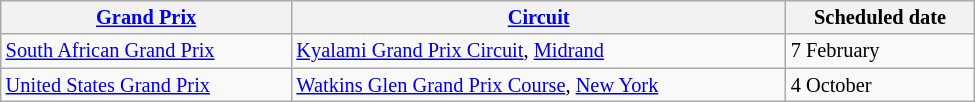<table class="wikitable" width=650px style="font-size: 85%;">
<tr>
<th><a href='#'>Grand Prix</a></th>
<th><a href='#'>Circuit</a></th>
<th>Scheduled date</th>
</tr>
<tr>
<td nowrap><a href='#'>South African Grand Prix</a></td>
<td nowrap> <a href='#'>Kyalami Grand Prix Circuit</a>, <a href='#'>Midrand</a></td>
<td nowrap>7 February</td>
</tr>
<tr>
<td nowrap><a href='#'>United States Grand Prix</a></td>
<td nowrap> <a href='#'>Watkins Glen Grand Prix Course</a>, <a href='#'>New York</a></td>
<td nowrap>4 October</td>
</tr>
</table>
